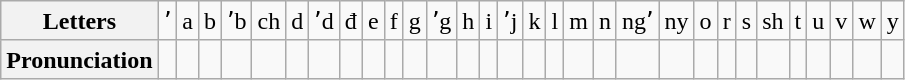<table class="wikitable">
<tr>
<th>Letters</th>
<td>ʼ</td>
<td>a</td>
<td>b</td>
<td>ʼb</td>
<td>ch</td>
<td>d</td>
<td>ʼd</td>
<td>đ</td>
<td>e</td>
<td>f</td>
<td>g</td>
<td>ʼg</td>
<td>h</td>
<td>i</td>
<td>ʼj</td>
<td>k</td>
<td>l</td>
<td>m</td>
<td>n</td>
<td>ngʼ</td>
<td>ny</td>
<td>o</td>
<td>r</td>
<td>s</td>
<td>sh</td>
<td>t</td>
<td>u</td>
<td>v</td>
<td>w</td>
<td>y</td>
</tr>
<tr>
<th>Pronunciation</th>
<td></td>
<td></td>
<td></td>
<td></td>
<td></td>
<td></td>
<td></td>
<td></td>
<td></td>
<td></td>
<td></td>
<td></td>
<td></td>
<td></td>
<td></td>
<td></td>
<td></td>
<td></td>
<td></td>
<td></td>
<td></td>
<td></td>
<td></td>
<td></td>
<td></td>
<td></td>
<td></td>
<td></td>
<td></td>
<td></td>
</tr>
</table>
